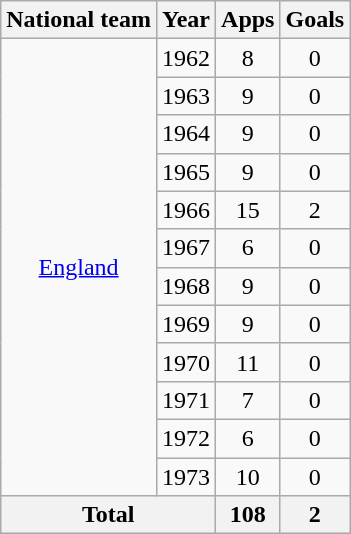<table class="wikitable" style="text-align:center">
<tr>
<th>National team</th>
<th>Year</th>
<th>Apps</th>
<th>Goals</th>
</tr>
<tr>
<td rowspan="12"><a href='#'>England</a></td>
<td>1962</td>
<td>8</td>
<td>0</td>
</tr>
<tr>
<td>1963</td>
<td>9</td>
<td>0</td>
</tr>
<tr>
<td>1964</td>
<td>9</td>
<td>0</td>
</tr>
<tr>
<td>1965</td>
<td>9</td>
<td>0</td>
</tr>
<tr>
<td>1966</td>
<td>15</td>
<td>2</td>
</tr>
<tr>
<td>1967</td>
<td>6</td>
<td>0</td>
</tr>
<tr>
<td>1968</td>
<td>9</td>
<td>0</td>
</tr>
<tr>
<td>1969</td>
<td>9</td>
<td>0</td>
</tr>
<tr>
<td>1970</td>
<td>11</td>
<td>0</td>
</tr>
<tr>
<td>1971</td>
<td>7</td>
<td>0</td>
</tr>
<tr>
<td>1972</td>
<td>6</td>
<td>0</td>
</tr>
<tr>
<td>1973</td>
<td>10</td>
<td>0</td>
</tr>
<tr>
<th colspan="2">Total</th>
<th>108</th>
<th>2</th>
</tr>
</table>
